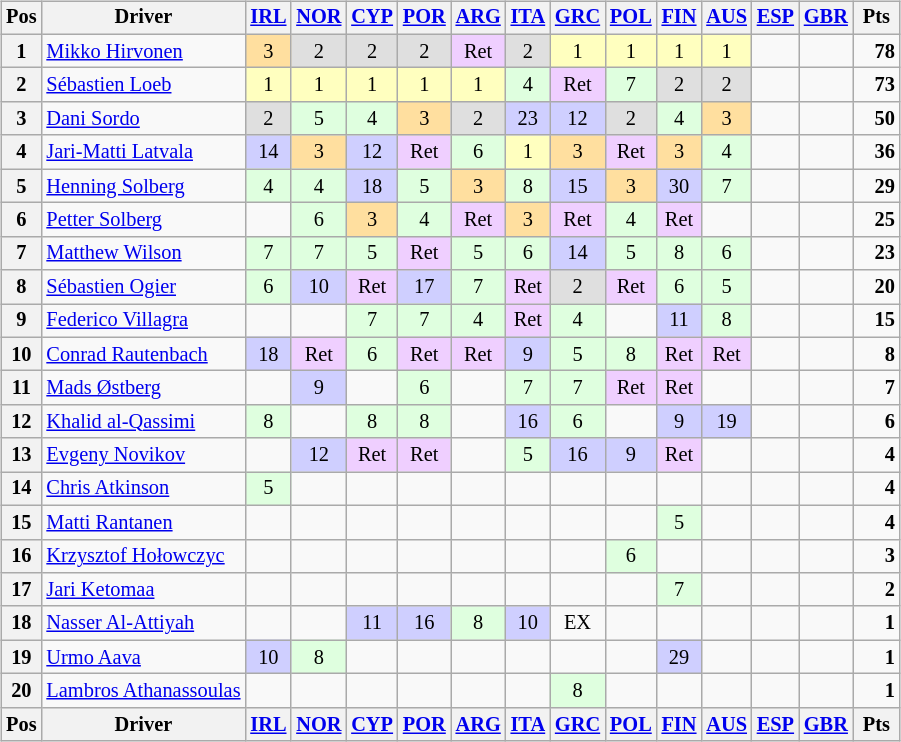<table>
<tr>
<td><br><table class="wikitable" style="font-size: 85%; text-align: center;">
<tr valign="top">
<th valign="middle">Pos</th>
<th valign="middle">Driver</th>
<th><a href='#'>IRL</a><br></th>
<th><a href='#'>NOR</a><br></th>
<th><a href='#'>CYP</a><br></th>
<th><a href='#'>POR</a><br></th>
<th><a href='#'>ARG</a><br></th>
<th><a href='#'>ITA</a><br></th>
<th><a href='#'>GRC</a><br></th>
<th><a href='#'>POL</a><br></th>
<th><a href='#'>FIN</a><br></th>
<th><a href='#'>AUS</a><br></th>
<th><a href='#'>ESP</a><br></th>
<th><a href='#'>GBR</a><br></th>
<th valign="middle"> Pts </th>
</tr>
<tr>
<th>1</th>
<td align=left> <a href='#'>Mikko Hirvonen</a></td>
<td style="background:#ffdf9f;">3</td>
<td style="background:#dfdfdf;">2</td>
<td style="background:#dfdfdf;">2</td>
<td style="background:#dfdfdf;">2</td>
<td style="background:#efcfff;">Ret</td>
<td style="background:#dfdfdf;">2</td>
<td style="background:#ffffbf;">1</td>
<td style="background:#ffffbf;">1</td>
<td style="background:#ffffbf;">1</td>
<td style="background:#ffffbf;">1</td>
<td></td>
<td></td>
<td align=right><strong>78</strong></td>
</tr>
<tr>
<th>2</th>
<td align=left> <a href='#'>Sébastien Loeb</a></td>
<td style="background:#ffffbf;">1</td>
<td style="background:#ffffbf;">1</td>
<td style="background:#ffffbf;">1</td>
<td style="background:#ffffbf;">1</td>
<td style="background:#ffffbf;">1</td>
<td style="background:#dfffdf;">4</td>
<td style="background:#efcfff;">Ret</td>
<td style="background:#dfffdf;">7</td>
<td style="background:#dfdfdf;">2</td>
<td style="background:#dfdfdf;">2</td>
<td></td>
<td></td>
<td align=right><strong>73</strong></td>
</tr>
<tr>
<th>3</th>
<td align=left> <a href='#'>Dani Sordo</a></td>
<td style="background:#dfdfdf;">2</td>
<td style="background:#dfffdf;">5</td>
<td style="background:#dfffdf;">4</td>
<td style="background:#ffdf9f;">3</td>
<td style="background:#dfdfdf;">2</td>
<td style="background:#cfcfff;">23</td>
<td style="background:#cfcfff;">12</td>
<td style="background:#dfdfdf;">2</td>
<td style="background:#dfffdf;">4</td>
<td style="background:#ffdf9f;">3</td>
<td></td>
<td></td>
<td align=right><strong>50</strong></td>
</tr>
<tr>
<th>4</th>
<td align=left> <a href='#'>Jari-Matti Latvala</a></td>
<td style="background:#CFCFFF;">14</td>
<td style="background:#ffdf9f;">3</td>
<td style="background:#CFCFFF;">12</td>
<td style="background:#efcfff;">Ret</td>
<td style="background:#dfffdf;">6</td>
<td style="background:#ffffbf;">1</td>
<td style="background:#ffdf9f;">3</td>
<td style="background:#efcfff;">Ret</td>
<td style="background:#ffdf9f;">3</td>
<td style="background:#dfffdf;">4</td>
<td></td>
<td></td>
<td align=right><strong>36</strong></td>
</tr>
<tr>
<th>5</th>
<td align=left> <a href='#'>Henning Solberg</a></td>
<td style="background:#dfffdf;">4</td>
<td style="background:#dfffdf;">4</td>
<td style="background:#CFCFFF;">18</td>
<td style="background:#dfffdf;">5</td>
<td style="background:#ffdf9f;">3</td>
<td style="background:#dfffdf;">8</td>
<td style="background:#CFCFFF;">15</td>
<td style="background:#ffdf9f;">3</td>
<td style="background:#CFCFFF;">30</td>
<td style="background:#dfffdf;">7</td>
<td></td>
<td></td>
<td align="right"><strong>29</strong></td>
</tr>
<tr>
<th>6</th>
<td align=left> <a href='#'>Petter Solberg</a></td>
<td></td>
<td style="background:#dfffdf;">6</td>
<td style="background:#ffdf9f;">3</td>
<td style="background:#dfffdf;">4</td>
<td style="background:#efcfff;">Ret</td>
<td style="background:#ffdf9f;">3</td>
<td style="background:#efcfff;">Ret</td>
<td style="background:#dfffdf;">4</td>
<td style="background:#efcfff;">Ret</td>
<td></td>
<td></td>
<td></td>
<td align="right"><strong>25</strong></td>
</tr>
<tr>
<th>7</th>
<td align=left> <a href='#'>Matthew Wilson</a></td>
<td style="background:#dfffdf;">7</td>
<td style="background:#dfffdf;">7</td>
<td style="background:#dfffdf;">5</td>
<td style="background:#efcfff;">Ret</td>
<td style="background:#dfffdf;">5</td>
<td style="background:#dfffdf;">6</td>
<td style="background:#CFCFFF;">14</td>
<td style="background:#dfffdf;">5</td>
<td style="background:#dfffdf;">8</td>
<td style="background:#dfffdf;">6</td>
<td></td>
<td></td>
<td align="right"><strong>23</strong></td>
</tr>
<tr>
<th>8</th>
<td align=left> <a href='#'>Sébastien Ogier</a></td>
<td style="background:#dfffdf;">6</td>
<td style="background:#CFCFFF;">10</td>
<td style="background:#efcfff;">Ret</td>
<td style="background:#cfcfff;">17</td>
<td style="background:#dfffdf;">7</td>
<td style="background:#efcfff;">Ret</td>
<td style="background:#dfdfdf;">2</td>
<td style="background:#efcfff;">Ret</td>
<td style="background:#dfffdf;">6</td>
<td style="background:#dfffdf;">5</td>
<td></td>
<td></td>
<td align=right><strong>20</strong></td>
</tr>
<tr>
<th>9</th>
<td align=left> <a href='#'>Federico Villagra</a></td>
<td></td>
<td></td>
<td style="background:#dfffdf;">7</td>
<td style="background:#dfffdf;">7</td>
<td style="background:#dfffdf;">4</td>
<td style="background:#efcfff;">Ret</td>
<td style="background:#dfffdf;">4</td>
<td></td>
<td style="background:#CFCFFF;">11</td>
<td style="background:#dfffdf;">8</td>
<td></td>
<td></td>
<td align=right><strong>15</strong></td>
</tr>
<tr>
<th>10</th>
<td align=left> <a href='#'>Conrad Rautenbach</a></td>
<td style="background:#CFCFFF;">18</td>
<td style="background:#efcfff;">Ret</td>
<td style="background:#dfffdf;">6</td>
<td style="background:#efcfff;">Ret</td>
<td style="background:#efcfff;">Ret</td>
<td style="background:#cfcfff;">9</td>
<td style="background:#dfffdf;">5</td>
<td style="background:#dfffdf;">8</td>
<td style="background:#efcfff;">Ret</td>
<td style="background:#efcfff;">Ret</td>
<td></td>
<td></td>
<td align=right><strong>8</strong></td>
</tr>
<tr>
<th>11</th>
<td align=left> <a href='#'>Mads Østberg</a></td>
<td></td>
<td style="background:#CFCFFF;">9</td>
<td></td>
<td style="background:#dfffdf;">6</td>
<td></td>
<td style="background:#dfffdf;">7</td>
<td style="background:#dfffdf;">7</td>
<td style="background:#efcfff;">Ret</td>
<td style="background:#efcfff;">Ret</td>
<td></td>
<td></td>
<td></td>
<td align="right"><strong>7</strong></td>
</tr>
<tr>
<th>12</th>
<td align=left> <a href='#'>Khalid al-Qassimi</a></td>
<td style="background:#dfffdf;">8</td>
<td></td>
<td style="background:#dfffdf;">8</td>
<td style="background:#dfffdf;">8</td>
<td></td>
<td style="background:#cfcfff;">16</td>
<td style="background:#dfffdf;">6</td>
<td></td>
<td style="background:#cfcfff;">9</td>
<td style="background:#cfcfff;">19</td>
<td></td>
<td></td>
<td align="right"><strong>6</strong></td>
</tr>
<tr>
<th>13</th>
<td align=left> <a href='#'>Evgeny Novikov</a></td>
<td></td>
<td style="background:#cfcfff;">12</td>
<td style="background:#efcfff;">Ret</td>
<td style="background:#efcfff;">Ret</td>
<td></td>
<td style="background:#dfffdf;">5</td>
<td style="background:#cfcfff;">16</td>
<td style="background:#cfcfff;">9</td>
<td style="background:#efcfff;">Ret</td>
<td></td>
<td></td>
<td></td>
<td align=right><strong>4</strong></td>
</tr>
<tr>
<th>14</th>
<td align=left> <a href='#'>Chris Atkinson</a></td>
<td style="background:#dfffdf;">5</td>
<td></td>
<td></td>
<td></td>
<td></td>
<td></td>
<td></td>
<td></td>
<td></td>
<td></td>
<td></td>
<td></td>
<td align=right><strong>4</strong></td>
</tr>
<tr>
<th>15</th>
<td align=left> <a href='#'>Matti Rantanen</a></td>
<td></td>
<td></td>
<td></td>
<td></td>
<td></td>
<td></td>
<td></td>
<td></td>
<td style="background:#dfffdf;">5</td>
<td></td>
<td></td>
<td></td>
<td align=right><strong>4</strong></td>
</tr>
<tr>
<th>16</th>
<td align=left> <a href='#'>Krzysztof Hołowczyc</a></td>
<td></td>
<td></td>
<td></td>
<td></td>
<td></td>
<td></td>
<td></td>
<td style="background:#dfffdf;">6</td>
<td></td>
<td></td>
<td></td>
<td></td>
<td align="right"><strong>3</strong></td>
</tr>
<tr>
<th>17</th>
<td align=left> <a href='#'>Jari Ketomaa</a></td>
<td></td>
<td></td>
<td></td>
<td></td>
<td></td>
<td></td>
<td></td>
<td></td>
<td style="background:#dfffdf;">7</td>
<td></td>
<td></td>
<td></td>
<td align="right"><strong>2</strong></td>
</tr>
<tr>
<th>18</th>
<td align=left> <a href='#'>Nasser Al-Attiyah</a></td>
<td></td>
<td></td>
<td style="background:#CFCFFF;">11</td>
<td style="background:#CFCFFF;">16</td>
<td style="background:#dfffdf;">8</td>
<td style="background:#cfcfff;">10</td>
<td>EX</td>
<td></td>
<td></td>
<td></td>
<td></td>
<td></td>
<td align="right"><strong>1</strong></td>
</tr>
<tr>
<th>19</th>
<td align=left> <a href='#'>Urmo Aava</a></td>
<td style="background:#CFCFFF;">10</td>
<td style="background:#dfffdf;">8</td>
<td></td>
<td></td>
<td></td>
<td></td>
<td></td>
<td></td>
<td style="background:#CFCFFF;">29</td>
<td></td>
<td></td>
<td></td>
<td align="right"><strong>1</strong></td>
</tr>
<tr>
<th>20</th>
<td align=left> <a href='#'>Lambros Athanassoulas</a></td>
<td></td>
<td></td>
<td></td>
<td></td>
<td></td>
<td></td>
<td style="background:#dfffdf;">8</td>
<td></td>
<td></td>
<td></td>
<td></td>
<td></td>
<td align="right"><strong>1</strong></td>
</tr>
<tr valign="top">
<th valign="middle">Pos</th>
<th valign="middle">Driver</th>
<th><a href='#'>IRL</a><br></th>
<th><a href='#'>NOR</a><br></th>
<th><a href='#'>CYP</a><br></th>
<th><a href='#'>POR</a><br></th>
<th><a href='#'>ARG</a><br></th>
<th><a href='#'>ITA</a><br></th>
<th><a href='#'>GRC</a><br></th>
<th><a href='#'>POL</a><br></th>
<th><a href='#'>FIN</a><br></th>
<th><a href='#'>AUS</a><br></th>
<th><a href='#'>ESP</a><br></th>
<th><a href='#'>GBR</a><br></th>
<th valign="middle">Pts</th>
</tr>
</table>
</td>
<td valign="top"><br></td>
</tr>
</table>
